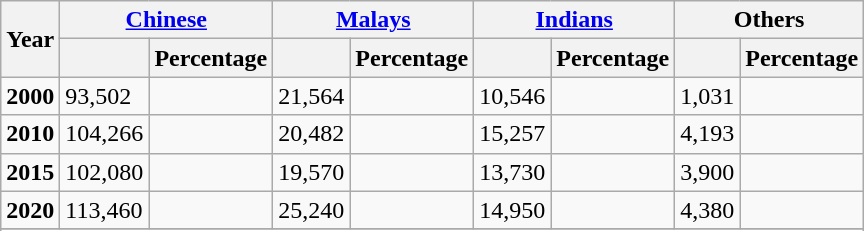<table class="wikitable sortable">
<tr>
<th rowspan="2">Year</th>
<th colspan="2"><a href='#'>Chinese</a></th>
<th colspan="2"><a href='#'>Malays</a></th>
<th colspan="2"><a href='#'>Indians</a></th>
<th colspan="2">Others</th>
</tr>
<tr>
<th><a href='#'></a></th>
<th>Percentage</th>
<th></th>
<th>Percentage</th>
<th></th>
<th>Percentage</th>
<th></th>
<th>Percentage</th>
</tr>
<tr>
<td><strong>2000</strong></td>
<td>93,502</td>
<td></td>
<td>21,564</td>
<td></td>
<td>10,546</td>
<td></td>
<td>1,031</td>
<td></td>
</tr>
<tr>
<td><strong>2010</strong></td>
<td>104,266</td>
<td></td>
<td>20,482</td>
<td></td>
<td>15,257</td>
<td></td>
<td>4,193</td>
<td></td>
</tr>
<tr>
<td><strong>2015</strong></td>
<td>102,080</td>
<td></td>
<td>19,570</td>
<td></td>
<td>13,730</td>
<td></td>
<td>3,900</td>
<td></td>
</tr>
<tr>
<td><strong>2020</strong></td>
<td>113,460</td>
<td></td>
<td>25,240</td>
<td></td>
<td>14,950</td>
<td></td>
<td>4,380</td>
<td></td>
</tr>
<tr>
</tr>
<tr class="sortbottom">
</tr>
</table>
